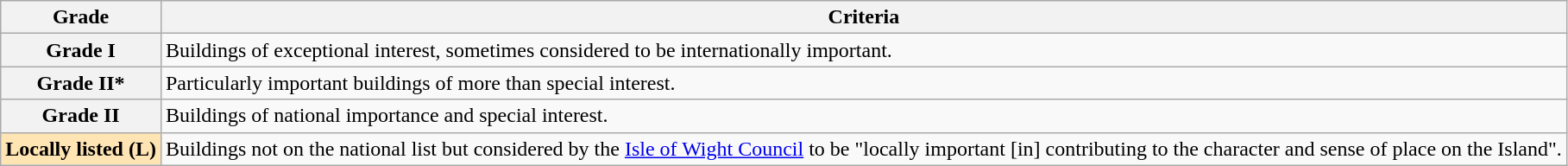<table class="wikitable" border="1">
<tr>
<th>Grade</th>
<th>Criteria</th>
</tr>
<tr>
<th>Grade I</th>
<td>Buildings of exceptional interest, sometimes considered to be internationally important.</td>
</tr>
<tr>
<th>Grade II*</th>
<td>Particularly important buildings of more than special interest.</td>
</tr>
<tr>
<th>Grade II</th>
<td>Buildings of national importance and special interest.</td>
</tr>
<tr>
<th style="background-color: #FFE5B4">Locally listed (L)</th>
<td>Buildings not on the national list but considered by the <a href='#'>Isle of Wight Council</a> to be "locally important [in] contributing to the character and sense of place on the Island".</td>
</tr>
</table>
